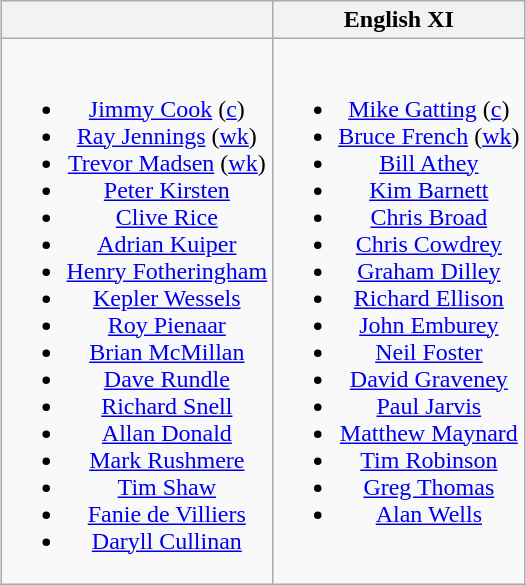<table class="wikitable" style="text-align:center; margin:auto">
<tr>
<th></th>
<th> English XI</th>
</tr>
<tr style="vertical-align:top">
<td><br><ul><li><a href='#'>Jimmy Cook</a> (<a href='#'>c</a>)</li><li><a href='#'>Ray Jennings</a> (<a href='#'>wk</a>)</li><li><a href='#'>Trevor Madsen</a> (<a href='#'>wk</a>)</li><li><a href='#'>Peter Kirsten</a></li><li><a href='#'>Clive Rice</a></li><li><a href='#'>Adrian Kuiper</a></li><li><a href='#'>Henry Fotheringham</a></li><li><a href='#'>Kepler Wessels</a></li><li><a href='#'>Roy Pienaar</a></li><li><a href='#'>Brian McMillan</a></li><li><a href='#'>Dave Rundle</a></li><li><a href='#'>Richard Snell</a></li><li><a href='#'>Allan Donald</a></li><li><a href='#'>Mark Rushmere</a></li><li><a href='#'>Tim Shaw</a></li><li><a href='#'>Fanie de Villiers</a></li><li><a href='#'>Daryll Cullinan</a></li></ul></td>
<td><br><ul><li><a href='#'>Mike Gatting</a> (<a href='#'>c</a>)</li><li><a href='#'>Bruce French</a> (<a href='#'>wk</a>)</li><li><a href='#'>Bill Athey</a></li><li><a href='#'>Kim Barnett</a></li><li><a href='#'>Chris Broad</a></li><li><a href='#'>Chris Cowdrey</a></li><li><a href='#'>Graham Dilley</a></li><li><a href='#'>Richard Ellison</a></li><li><a href='#'>John Emburey</a></li><li><a href='#'>Neil Foster</a></li><li><a href='#'>David Graveney</a></li><li><a href='#'>Paul Jarvis</a></li><li><a href='#'>Matthew Maynard</a></li><li><a href='#'>Tim Robinson</a></li><li><a href='#'>Greg Thomas</a></li><li><a href='#'>Alan Wells</a></li></ul></td>
</tr>
</table>
